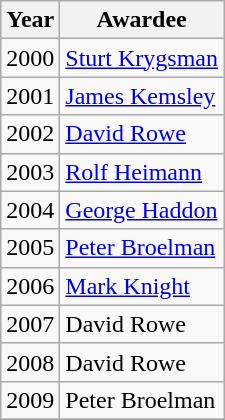<table class="wikitable">
<tr>
<th align="left">Year</th>
<th align="left">Awardee</th>
</tr>
<tr>
<td>2000</td>
<td align="centr"><a href='#'>Sturt Krygsman</a></td>
</tr>
<tr>
<td>2001</td>
<td align="centr"><a href='#'>James Kemsley</a></td>
</tr>
<tr>
<td>2002</td>
<td align="centr"><a href='#'>David Rowe</a></td>
</tr>
<tr>
<td>2003</td>
<td align="centr"><a href='#'>Rolf Heimann</a></td>
</tr>
<tr>
<td>2004</td>
<td align="centr"><a href='#'>George Haddon</a></td>
</tr>
<tr>
<td>2005</td>
<td align="centr"><a href='#'>Peter Broelman</a></td>
</tr>
<tr>
<td>2006</td>
<td align="centr"><a href='#'>Mark Knight</a></td>
</tr>
<tr>
<td>2007</td>
<td align="centr">David Rowe</td>
</tr>
<tr>
<td>2008</td>
<td align="centr">David Rowe</td>
</tr>
<tr>
<td>2009</td>
<td align="centr">Peter Broelman</td>
</tr>
<tr>
</tr>
</table>
